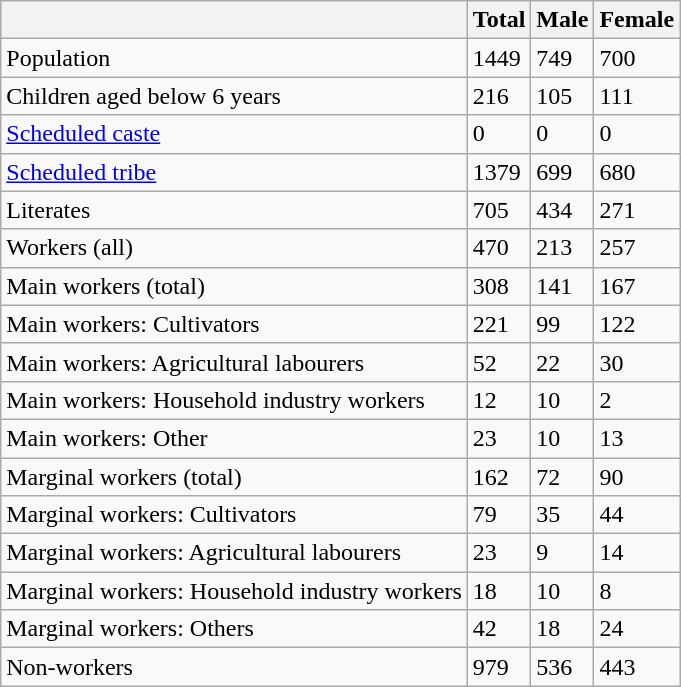<table class="wikitable sortable">
<tr>
<th></th>
<th>Total</th>
<th>Male</th>
<th>Female</th>
</tr>
<tr>
<td>Population</td>
<td>1449</td>
<td>749</td>
<td>700</td>
</tr>
<tr>
<td>Children aged below 6 years</td>
<td>216</td>
<td>105</td>
<td>111</td>
</tr>
<tr>
<td><a href='#'>Scheduled caste</a></td>
<td>0</td>
<td>0</td>
<td>0</td>
</tr>
<tr>
<td><a href='#'>Scheduled tribe</a></td>
<td>1379</td>
<td>699</td>
<td>680</td>
</tr>
<tr>
<td>Literates</td>
<td>705</td>
<td>434</td>
<td>271</td>
</tr>
<tr>
<td>Workers (all)</td>
<td>470</td>
<td>213</td>
<td>257</td>
</tr>
<tr>
<td>Main workers (total)</td>
<td>308</td>
<td>141</td>
<td>167</td>
</tr>
<tr>
<td>Main workers: Cultivators</td>
<td>221</td>
<td>99</td>
<td>122</td>
</tr>
<tr>
<td>Main workers: Agricultural labourers</td>
<td>52</td>
<td>22</td>
<td>30</td>
</tr>
<tr>
<td>Main workers: Household industry workers</td>
<td>12</td>
<td>10</td>
<td>2</td>
</tr>
<tr>
<td>Main workers: Other</td>
<td>23</td>
<td>10</td>
<td>13</td>
</tr>
<tr>
<td>Marginal workers (total)</td>
<td>162</td>
<td>72</td>
<td>90</td>
</tr>
<tr>
<td>Marginal workers: Cultivators</td>
<td>79</td>
<td>35</td>
<td>44</td>
</tr>
<tr>
<td>Marginal workers: Agricultural labourers</td>
<td>23</td>
<td>9</td>
<td>14</td>
</tr>
<tr>
<td>Marginal workers: Household industry workers</td>
<td>18</td>
<td>10</td>
<td>8</td>
</tr>
<tr>
<td>Marginal workers: Others</td>
<td>42</td>
<td>18</td>
<td>24</td>
</tr>
<tr>
<td>Non-workers</td>
<td>979</td>
<td>536</td>
<td>443</td>
</tr>
</table>
